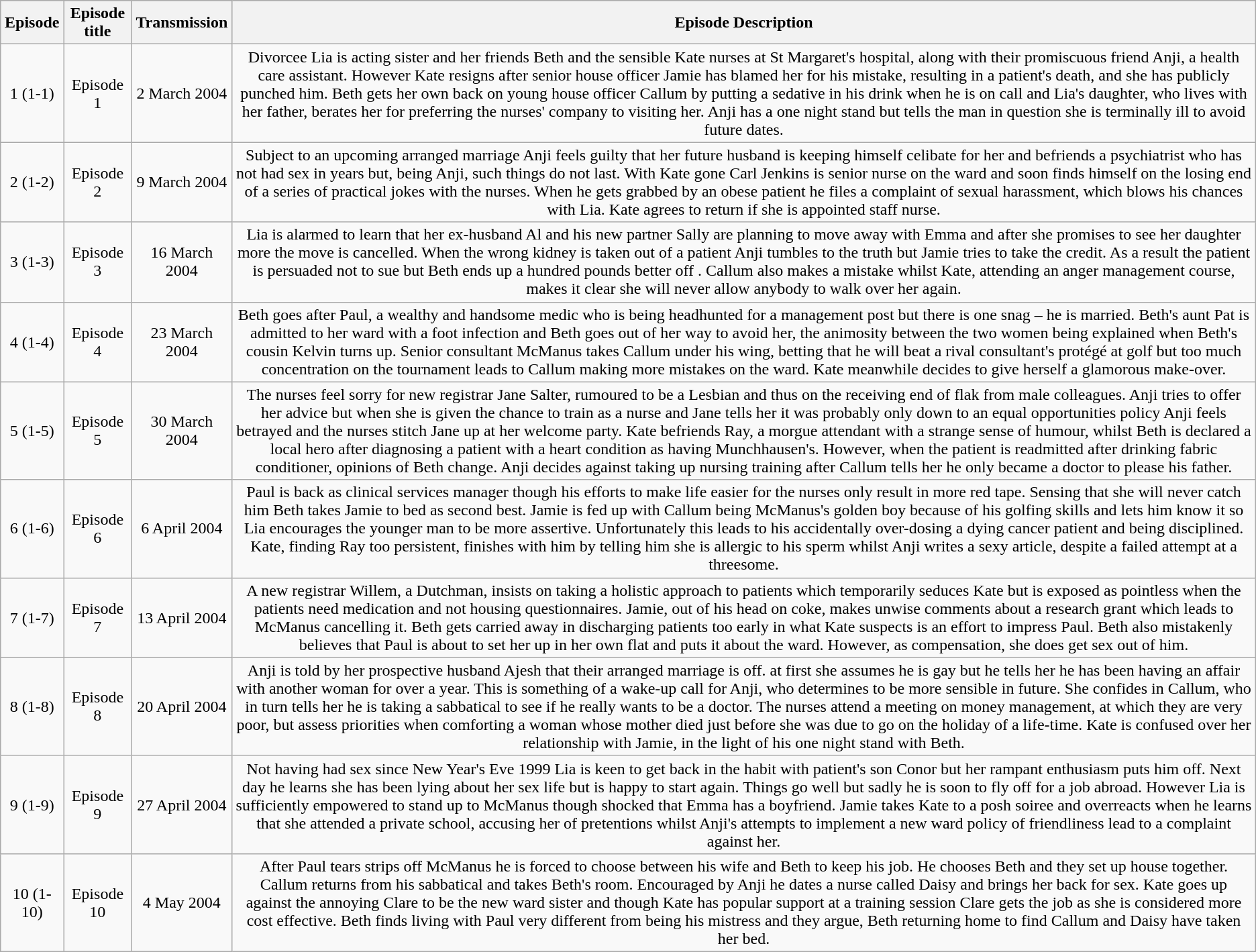<table class="wikitable" style="text-align: center;">
<tr bgcolor="#CCCCCC">
<th>Episode</th>
<th>Episode title</th>
<th>Transmission</th>
<th>Episode Description</th>
</tr>
<tr>
<td>1  (1-1)</td>
<td>Episode 1</td>
<td>2 March 2004</td>
<td>Divorcee Lia is acting sister and her friends Beth and the sensible Kate nurses at St Margaret's hospital, along with their promiscuous friend Anji, a health care assistant. However Kate resigns after senior house officer Jamie has blamed her for his mistake, resulting in a patient's death, and she has publicly punched him. Beth gets her own back on young house officer Callum by putting a sedative in his drink when he is on call and Lia's daughter, who lives with her father, berates her for preferring the nurses' company to visiting her. Anji has a one night stand but tells the man in question she is terminally ill to avoid future dates.</td>
</tr>
<tr>
<td>2  (1-2)</td>
<td>Episode 2</td>
<td>9 March 2004</td>
<td>Subject to an upcoming arranged marriage Anji feels guilty that her future husband is keeping himself celibate for her and befriends a psychiatrist who has not had sex in years but, being Anji, such things do not last. With Kate gone Carl Jenkins is senior nurse on the ward and soon finds himself on the losing end of a series of practical jokes with the nurses. When he gets grabbed by an obese patient he files a complaint of sexual harassment, which blows his chances with Lia. Kate agrees to return if she is appointed staff nurse.</td>
</tr>
<tr>
<td>3  (1-3)</td>
<td>Episode 3</td>
<td>16 March 2004</td>
<td>Lia is alarmed to learn that her ex-husband Al and his new partner Sally are planning to move away with Emma and after she promises to see her daughter more the move is cancelled. When the wrong kidney is taken out of a patient Anji tumbles to the truth but Jamie tries to take the credit. As a result the patient is persuaded not to sue but Beth ends up a hundred pounds better off . Callum also makes a mistake whilst Kate, attending an anger management course, makes it clear she will never allow anybody to walk over her again.</td>
</tr>
<tr>
<td>4  (1-4)</td>
<td>Episode 4</td>
<td>23 March 2004</td>
<td>Beth goes after Paul, a wealthy and handsome medic who is being headhunted for a management post but there is one snag – he is married. Beth's aunt Pat is admitted to her ward with a foot infection and Beth goes out of her way to avoid her, the animosity between the two women being explained when Beth's cousin Kelvin turns up. Senior consultant McManus takes Callum under his wing, betting that he will beat a rival consultant's protégé at golf but too much concentration on the tournament leads to Callum making more mistakes on the ward. Kate meanwhile decides to give herself a glamorous make-over.</td>
</tr>
<tr>
<td>5  (1-5)</td>
<td>Episode 5</td>
<td>30 March 2004</td>
<td>The nurses feel sorry for new registrar Jane Salter, rumoured to be a Lesbian and thus on the receiving end of flak from male colleagues. Anji tries to offer her advice but when she is given the chance to train as a nurse and Jane tells her it was probably only down to an equal opportunities policy Anji feels betrayed and the nurses stitch Jane up at her welcome party. Kate befriends Ray, a morgue attendant with a strange sense of humour, whilst Beth is declared a local hero after diagnosing a patient with a heart condition as having Munchhausen's. However, when the patient is readmitted after drinking fabric conditioner, opinions of Beth change. Anji decides against taking up nursing training after Callum tells her he only became a doctor to please his father.</td>
</tr>
<tr>
<td>6  (1-6)</td>
<td>Episode 6</td>
<td>6 April 2004</td>
<td>Paul is back as clinical services manager though his efforts to make life easier for the nurses only result in more red tape. Sensing that she will never catch him Beth takes Jamie to bed as second best. Jamie is fed up with Callum being McManus's golden boy because of his golfing skills and lets him know it so Lia encourages the younger man to be more assertive. Unfortunately this leads to his accidentally over-dosing a dying cancer patient and being disciplined. Kate, finding Ray too persistent, finishes with him by telling him she is allergic to his sperm whilst Anji writes a sexy article, despite a failed attempt at a threesome.</td>
</tr>
<tr>
<td>7  (1-7)</td>
<td>Episode 7</td>
<td>13 April 2004</td>
<td>A new registrar Willem, a Dutchman, insists on taking a holistic approach to patients which temporarily seduces Kate but is exposed as pointless when the patients need medication and not housing questionnaires. Jamie, out of his head on coke, makes unwise comments about a research grant which leads to McManus cancelling it. Beth gets carried away in discharging patients too early in what Kate suspects is an effort to impress Paul. Beth also mistakenly believes that Paul is about to set her up in her own flat and puts it about the ward. However, as compensation, she does get sex out of him.</td>
</tr>
<tr>
<td>8  (1-8)</td>
<td>Episode 8</td>
<td>20 April 2004</td>
<td>Anji is told by her prospective husband Ajesh that their arranged marriage is off. at first she assumes he is gay but he tells her he has been having an affair with another woman for over a year. This is something of a wake-up call for Anji, who determines to be more sensible in future. She confides in Callum, who in turn tells her he is taking a sabbatical to see if he really wants to be a doctor. The nurses attend a meeting on money management, at which they are very poor, but assess priorities when comforting a woman whose mother died just before she was due to go on the holiday of a life-time. Kate is confused over her relationship with Jamie, in the light of his one night stand with Beth.</td>
</tr>
<tr>
<td>9  (1-9)</td>
<td>Episode 9</td>
<td>27 April 2004</td>
<td>Not having had sex since New Year's Eve 1999 Lia is keen to get back in the habit with patient's son Conor but her rampant enthusiasm puts him off. Next day he learns she has been lying about her sex life but is happy to start again. Things go well but sadly he is soon to fly off for a job abroad. However Lia is sufficiently empowered to stand up to McManus though shocked that Emma has a boyfriend. Jamie takes Kate to a posh soiree and overreacts when he learns that she attended a private school, accusing her of pretentions whilst Anji's attempts to implement a new ward policy of friendliness lead to a complaint against her.</td>
</tr>
<tr>
<td>10  (1-10)</td>
<td>Episode 10</td>
<td>4 May 2004</td>
<td>After Paul tears strips off McManus he is forced to choose between his wife and Beth to keep his job. He chooses Beth and they set up house together. Callum returns from his sabbatical and takes Beth's room. Encouraged by Anji he dates a nurse called Daisy and brings her back for sex. Kate goes up against the annoying Clare to be the new ward sister and though Kate has popular support at a training session Clare gets the job as she is considered more cost effective. Beth finds living with Paul very different from being his mistress and they argue, Beth returning home to find Callum and Daisy have taken her bed.</td>
</tr>
</table>
